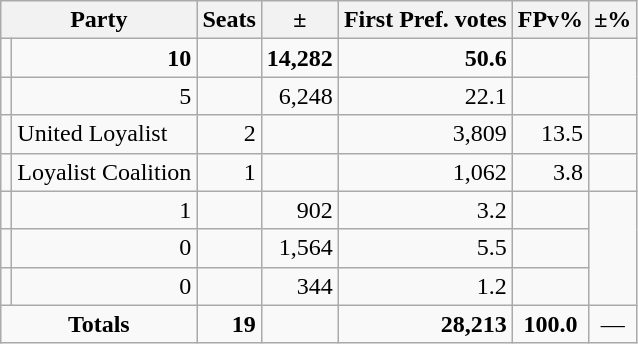<table class=wikitable>
<tr>
<th colspan=2 align=center>Party</th>
<th valign=top>Seats</th>
<th valign=top>±</th>
<th valign=top>First Pref. votes</th>
<th valign=top>FPv%</th>
<th valign=top>±%</th>
</tr>
<tr>
<td></td>
<td align=right><strong>10</strong></td>
<td align=right></td>
<td align=right><strong>14,282</strong></td>
<td align=right><strong>50.6</strong></td>
<td align=right></td>
</tr>
<tr>
<td></td>
<td align=right>5</td>
<td align=right></td>
<td align=right>6,248</td>
<td align=right>22.1</td>
<td align=right></td>
</tr>
<tr>
<td></td>
<td>United Loyalist</td>
<td align=right>2</td>
<td align=right></td>
<td align=right>3,809</td>
<td align=right>13.5</td>
<td align=right></td>
</tr>
<tr>
<td></td>
<td>Loyalist Coalition</td>
<td align=right>1</td>
<td align=right></td>
<td align=right>1,062</td>
<td align=right>3.8</td>
<td align=right></td>
</tr>
<tr>
<td></td>
<td align=right>1</td>
<td align=right></td>
<td align=right>902</td>
<td align=right>3.2</td>
<td align=right></td>
</tr>
<tr>
<td></td>
<td align=right>0</td>
<td align=right></td>
<td align=right>1,564</td>
<td align=right>5.5</td>
<td align=right></td>
</tr>
<tr>
<td></td>
<td align=right>0</td>
<td align=right></td>
<td align=right>344</td>
<td align=right>1.2</td>
<td align=right></td>
</tr>
<tr>
<td colspan=2 align=center><strong>Totals</strong></td>
<td align=right><strong>19</strong></td>
<td align=center></td>
<td align=right><strong>28,213</strong></td>
<td align=center><strong>100.0</strong></td>
<td align=center>—</td>
</tr>
</table>
